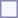<table style="border:1px solid #8888aa; background-color:#f7f8ff; padding:5px; font-size:95%; margin: 0px 12px 12px 0px;">
</table>
